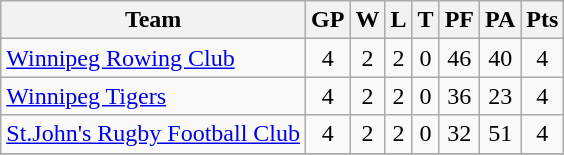<table class="wikitable">
<tr>
<th>Team</th>
<th>GP</th>
<th>W</th>
<th>L</th>
<th>T</th>
<th>PF</th>
<th>PA</th>
<th>Pts</th>
</tr>
<tr align="center">
<td align="left"><a href='#'>Winnipeg Rowing Club</a></td>
<td>4</td>
<td>2</td>
<td>2</td>
<td>0</td>
<td>46</td>
<td>40</td>
<td>4</td>
</tr>
<tr align="center">
<td align="left"><a href='#'>Winnipeg Tigers</a></td>
<td>4</td>
<td>2</td>
<td>2</td>
<td>0</td>
<td>36</td>
<td>23</td>
<td>4</td>
</tr>
<tr align="center">
<td align="left"><a href='#'>St.John's Rugby Football Club</a></td>
<td>4</td>
<td>2</td>
<td>2</td>
<td>0</td>
<td>32</td>
<td>51</td>
<td>4</td>
</tr>
<tr align="center">
</tr>
</table>
